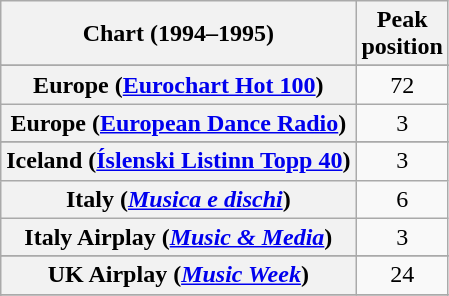<table class="wikitable sortable plainrowheaders" style="text-align:center">
<tr>
<th>Chart (1994–1995)</th>
<th>Peak<br>position</th>
</tr>
<tr>
</tr>
<tr>
<th scope="row">Europe (<a href='#'>Eurochart Hot 100</a>)</th>
<td>72</td>
</tr>
<tr>
<th scope="row">Europe (<a href='#'>European Dance Radio</a>)</th>
<td>3</td>
</tr>
<tr>
</tr>
<tr>
<th scope="row">Iceland (<a href='#'>Íslenski Listinn Topp 40</a>)</th>
<td>3</td>
</tr>
<tr>
<th scope="row">Italy (<em><a href='#'>Musica e dischi</a></em>)</th>
<td>6</td>
</tr>
<tr>
<th scope="row">Italy Airplay (<em><a href='#'>Music & Media</a></em>)</th>
<td>3</td>
</tr>
<tr>
</tr>
<tr>
</tr>
<tr>
</tr>
<tr>
<th scope="row">UK Airplay (<em><a href='#'>Music Week</a></em>)</th>
<td>24</td>
</tr>
<tr>
</tr>
<tr>
</tr>
<tr>
</tr>
</table>
